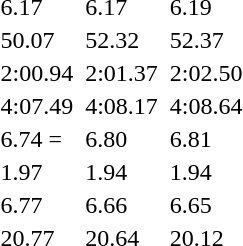<table>
<tr>
<td></td>
<td></td>
<td>6.17</td>
<td></td>
<td>6.17</td>
<td></td>
<td>6.19</td>
</tr>
<tr>
<td></td>
<td></td>
<td>50.07 </td>
<td></td>
<td>52.32</td>
<td></td>
<td>52.37</td>
</tr>
<tr>
<td></td>
<td></td>
<td>2:00.94</td>
<td></td>
<td>2:01.37</td>
<td></td>
<td>2:02.50</td>
</tr>
<tr>
<td></td>
<td></td>
<td>4:07.49</td>
<td></td>
<td>4:08.17</td>
<td></td>
<td>4:08.64</td>
</tr>
<tr>
<td></td>
<td></td>
<td>6.74 =</td>
<td></td>
<td>6.80</td>
<td></td>
<td>6.81</td>
</tr>
<tr>
<td></td>
<td></td>
<td>1.97 </td>
<td></td>
<td>1.94</td>
<td></td>
<td>1.94</td>
</tr>
<tr>
<td></td>
<td></td>
<td>6.77 </td>
<td></td>
<td>6.66</td>
<td></td>
<td>6.65</td>
</tr>
<tr>
<td></td>
<td></td>
<td>20.77</td>
<td></td>
<td>20.64</td>
<td></td>
<td>20.12</td>
</tr>
</table>
